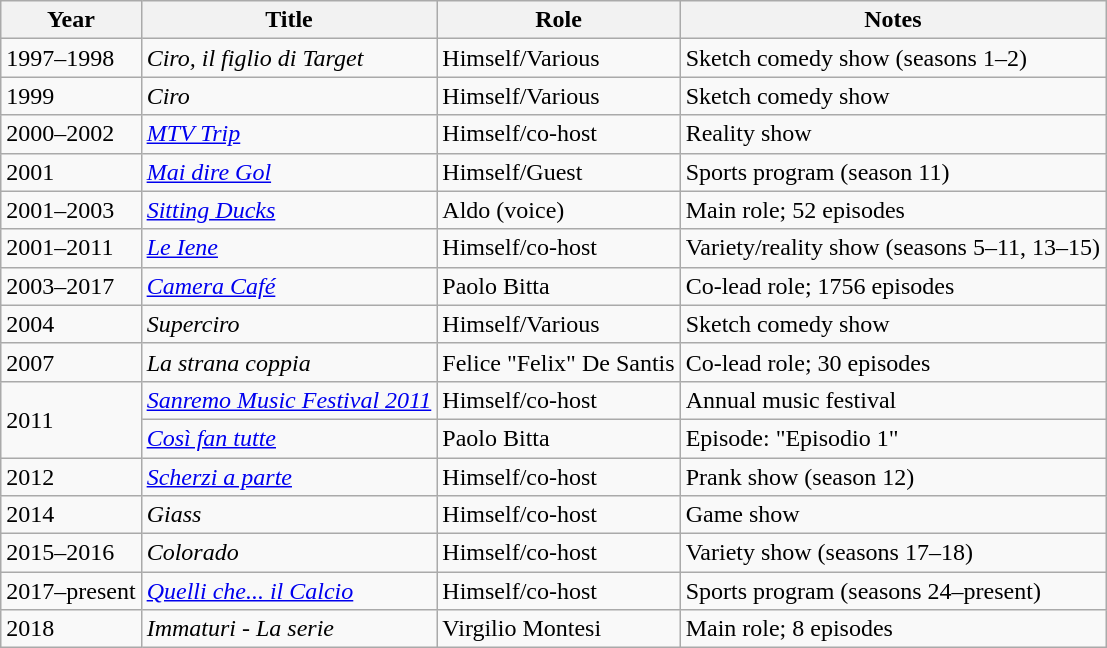<table class="wikitable">
<tr>
<th>Year</th>
<th>Title</th>
<th>Role</th>
<th>Notes</th>
</tr>
<tr>
<td>1997–1998</td>
<td><em>Ciro, il figlio di Target</em></td>
<td>Himself/Various</td>
<td>Sketch comedy show (seasons 1–2)</td>
</tr>
<tr>
<td>1999</td>
<td><em>Ciro</em></td>
<td>Himself/Various</td>
<td>Sketch comedy show</td>
</tr>
<tr>
<td>2000–2002</td>
<td><em><a href='#'>MTV Trip</a></em></td>
<td>Himself/co-host</td>
<td>Reality show</td>
</tr>
<tr>
<td>2001</td>
<td><em><a href='#'>Mai dire Gol</a></em></td>
<td>Himself/Guest</td>
<td>Sports program (season 11)</td>
</tr>
<tr>
<td>2001–2003</td>
<td><em><a href='#'>Sitting Ducks</a></em></td>
<td>Aldo (voice)</td>
<td>Main role; 52 episodes</td>
</tr>
<tr>
<td>2001–2011</td>
<td><em><a href='#'>Le Iene</a></em></td>
<td>Himself/co-host</td>
<td>Variety/reality show (seasons 5–11, 13–15)</td>
</tr>
<tr>
<td>2003–2017</td>
<td><em><a href='#'>Camera Café</a></em></td>
<td>Paolo Bitta</td>
<td>Co-lead role; 1756 episodes</td>
</tr>
<tr>
<td>2004</td>
<td><em>Superciro</em></td>
<td>Himself/Various</td>
<td>Sketch comedy show</td>
</tr>
<tr>
<td>2007</td>
<td><em>La strana coppia</em></td>
<td>Felice "Felix" De Santis</td>
<td>Co-lead role; 30 episodes</td>
</tr>
<tr>
<td rowspan="2">2011</td>
<td><em><a href='#'>Sanremo Music Festival 2011</a></em></td>
<td>Himself/co-host</td>
<td>Annual music festival</td>
</tr>
<tr>
<td><em><a href='#'>Così fan tutte</a></em></td>
<td>Paolo Bitta</td>
<td>Episode: "Episodio 1"</td>
</tr>
<tr>
<td>2012</td>
<td><em><a href='#'>Scherzi a parte</a></em></td>
<td>Himself/co-host</td>
<td>Prank show (season 12)</td>
</tr>
<tr>
<td>2014</td>
<td><em>Giass</em></td>
<td>Himself/co-host</td>
<td>Game show</td>
</tr>
<tr>
<td>2015–2016</td>
<td><em>Colorado</em></td>
<td>Himself/co-host</td>
<td>Variety show (seasons 17–18)</td>
</tr>
<tr>
<td>2017–present</td>
<td><em><a href='#'>Quelli che... il Calcio</a></em></td>
<td>Himself/co-host</td>
<td>Sports program (seasons 24–present)</td>
</tr>
<tr>
<td>2018</td>
<td><em>Immaturi - La serie</em></td>
<td>Virgilio Montesi</td>
<td>Main role; 8 episodes</td>
</tr>
</table>
